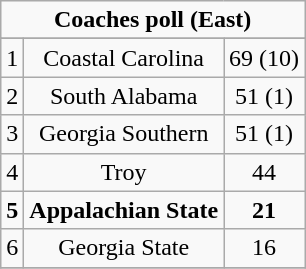<table class="wikitable">
<tr align="center">
<td align="center" Colspan="3"><strong>Coaches poll (East)</strong></td>
</tr>
<tr align="center">
</tr>
<tr align="center">
<td>1</td>
<td>Coastal Carolina</td>
<td>69 (10)</td>
</tr>
<tr align="center">
<td>2</td>
<td>South Alabama</td>
<td>51 (1)</td>
</tr>
<tr align="center">
<td>3</td>
<td>Georgia Southern</td>
<td>51 (1)</td>
</tr>
<tr align="center">
<td>4</td>
<td>Troy</td>
<td>44</td>
</tr>
<tr align="center">
<td><strong>5</strong></td>
<td><strong>Appalachian State</strong></td>
<td><strong>21</strong></td>
</tr>
<tr align="center">
<td>6</td>
<td>Georgia State</td>
<td>16</td>
</tr>
<tr align="center">
</tr>
</table>
